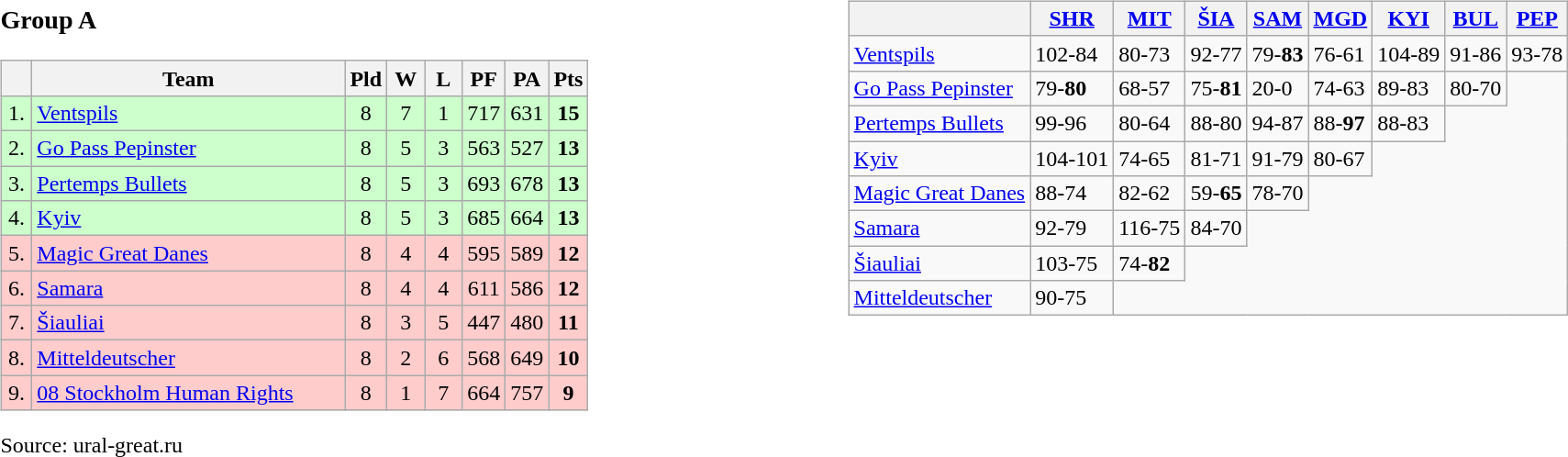<table>
<tr>
<td style="vertical-align:top; width:33%;"><br><h3>Group A</h3><table class="wikitable" style="text-align:center">
<tr>
<th width="15"></th>
<th width="220">Team</th>
<th width="20">Pld</th>
<th width="20">W</th>
<th width="20">L</th>
<th width="20">PF</th>
<th width="20">PA</th>
<th width="20">Pts</th>
</tr>
<tr bgcolor="#ccffcc">
<td>1.</td>
<td align="left"> <a href='#'>Ventspils</a></td>
<td>8</td>
<td>7</td>
<td>1</td>
<td>717</td>
<td>631</td>
<td><strong>15</strong></td>
</tr>
<tr bgcolor="#ccffcc">
<td>2.</td>
<td align="left"> <a href='#'>Go Pass Pepinster</a></td>
<td>8</td>
<td>5</td>
<td>3</td>
<td>563</td>
<td>527</td>
<td><strong>13</strong></td>
</tr>
<tr bgcolor="#ccffcc">
<td>3.</td>
<td align="left"> <a href='#'>Pertemps Bullets</a></td>
<td>8</td>
<td>5</td>
<td>3</td>
<td>693</td>
<td>678</td>
<td><strong>13</strong></td>
</tr>
<tr bgcolor="#ccffcc">
<td>4.</td>
<td align="left"> <a href='#'>Kyiv</a></td>
<td>8</td>
<td>5</td>
<td>3</td>
<td>685</td>
<td>664</td>
<td><strong>13</strong></td>
</tr>
<tr bgcolor="#ffcccc">
<td>5.</td>
<td align="left"> <a href='#'>Magic Great Danes</a></td>
<td>8</td>
<td>4</td>
<td>4</td>
<td>595</td>
<td>589</td>
<td><strong>12</strong></td>
</tr>
<tr bgcolor="#ffcccc">
<td>6.</td>
<td align="left"> <a href='#'>Samara</a></td>
<td>8</td>
<td>4</td>
<td>4</td>
<td>611</td>
<td>586</td>
<td><strong>12</strong></td>
</tr>
<tr bgcolor="#ffcccc">
<td>7.</td>
<td align="left"> <a href='#'>Šiauliai</a></td>
<td>8</td>
<td>3</td>
<td>5</td>
<td>447</td>
<td>480</td>
<td><strong>11</strong></td>
</tr>
<tr bgcolor="#ffcccc">
<td>8.</td>
<td align="left"> <a href='#'>Mitteldeutscher</a></td>
<td>8</td>
<td>2</td>
<td>6</td>
<td>568</td>
<td>649</td>
<td><strong>10</strong></td>
</tr>
<tr bgcolor="#ffcccc">
<td>9.</td>
<td align="left"> <a href='#'>08 Stockholm Human Rights</a></td>
<td>8</td>
<td>1</td>
<td>7</td>
<td>664</td>
<td>757</td>
<td><strong>9</strong></td>
</tr>
</table>
Source: ural-great.ru </td>
<td style="vertical-align:top; width:33%;"><br><table class="wikitable">
<tr>
<th></th>
<th> <a href='#'>SHR</a></th>
<th> <a href='#'>MIT</a></th>
<th> <a href='#'>ŠIA</a></th>
<th> <a href='#'>SAM</a></th>
<th> <a href='#'>MGD</a></th>
<th> <a href='#'>KYI</a></th>
<th> <a href='#'>BUL</a></th>
<th> <a href='#'>PEP</a></th>
</tr>
<tr>
<td> <a href='#'>Ventspils</a></td>
<td>102-84</td>
<td>80-73</td>
<td>92-77</td>
<td>79-<strong>83</strong></td>
<td>76-61</td>
<td>104-89</td>
<td>91-86</td>
<td>93-78</td>
</tr>
<tr>
<td> <a href='#'>Go Pass Pepinster</a></td>
<td>79-<strong>80</strong></td>
<td>68-57</td>
<td>75-<strong>81</strong></td>
<td>20-0</td>
<td>74-63</td>
<td>89-83</td>
<td>80-70</td>
</tr>
<tr>
<td> <a href='#'>Pertemps Bullets</a></td>
<td>99-96</td>
<td>80-64</td>
<td>88-80</td>
<td>94-87</td>
<td>88-<strong>97</strong></td>
<td>88-83</td>
</tr>
<tr>
<td> <a href='#'>Kyiv</a></td>
<td>104-101</td>
<td>74-65</td>
<td>81-71</td>
<td>91-79</td>
<td>80-67</td>
</tr>
<tr>
<td> <a href='#'>Magic Great Danes</a></td>
<td>88-74</td>
<td>82-62</td>
<td>59-<strong>65</strong></td>
<td>78-70</td>
</tr>
<tr>
<td> <a href='#'>Samara</a></td>
<td>92-79</td>
<td>116-75</td>
<td>84-70</td>
</tr>
<tr>
<td> <a href='#'>Šiauliai</a></td>
<td>103-75</td>
<td>74-<strong>82</strong></td>
</tr>
<tr>
<td> <a href='#'>Mitteldeutscher</a></td>
<td>90-75</td>
</tr>
</table>
</td>
</tr>
</table>
